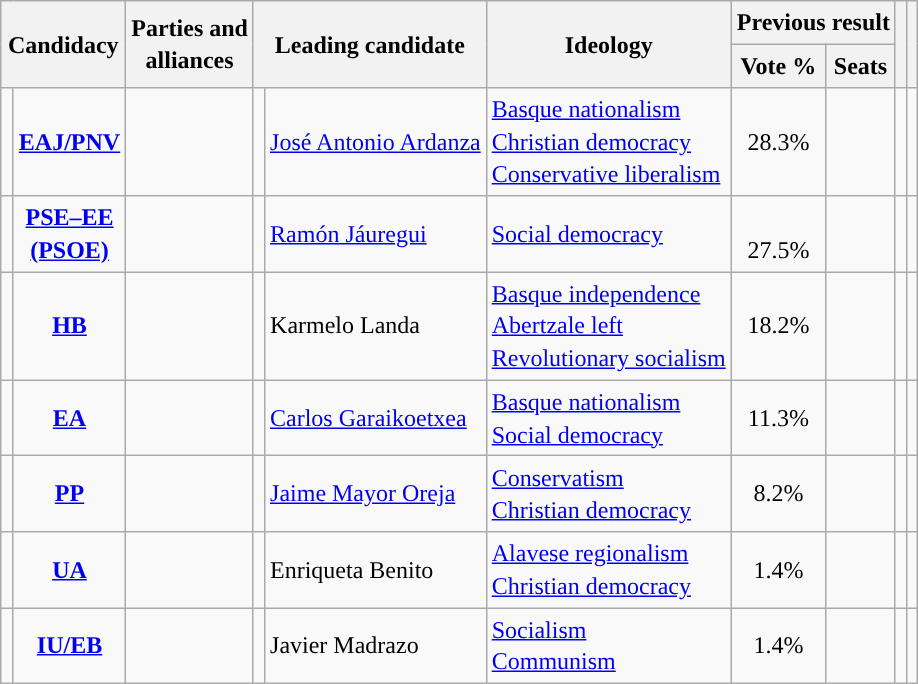<table class="wikitable" style="line-height:1.35em; text-align:left;">
<tr>
<th colspan="2" rowspan="2">Candidacy</th>
<th rowspan="2">Parties and<br>alliances</th>
<th colspan="2" rowspan="2">Leading candidate</th>
<th rowspan="2">Ideology</th>
<th colspan="2">Previous result</th>
<th rowspan="2"></th>
<th rowspan="2"></th>
</tr>
<tr>
<th>Vote %</th>
<th>Seats</th>
</tr>
<tr>
<td width="1" style="color:inherit;background:"></td>
<td align="center"><strong><a href='#'>EAJ/PNV</a></strong></td>
<td></td>
<td></td>
<td><a href='#'>José Antonio Ardanza</a></td>
<td><a href='#'>Basque nationalism</a><br><a href='#'>Christian democracy</a><br><a href='#'>Conservative liberalism</a></td>
<td align="center">28.3%</td>
<td></td>
<td></td>
<td></td>
</tr>
<tr>
<td style="color:inherit;background:"></td>
<td align="center"><strong><a href='#'>PSE–EE<br>(PSOE)</a></strong></td>
<td></td>
<td></td>
<td><a href='#'>Ramón Jáuregui</a></td>
<td><a href='#'>Social democracy</a></td>
<td align="center"><br>27.5%<br></td>
<td></td>
<td></td>
<td></td>
</tr>
<tr>
<td style="color:inherit;background:"></td>
<td align="center"><strong><a href='#'>HB</a></strong></td>
<td></td>
<td></td>
<td>Karmelo Landa</td>
<td><a href='#'>Basque independence</a><br><a href='#'>Abertzale left</a><br><a href='#'>Revolutionary socialism</a></td>
<td align="center">18.2%</td>
<td></td>
<td></td>
<td></td>
</tr>
<tr>
<td style="color:inherit;background:"></td>
<td align="center"><strong><a href='#'>EA</a></strong></td>
<td></td>
<td></td>
<td><a href='#'>Carlos Garaikoetxea</a></td>
<td><a href='#'>Basque nationalism</a><br><a href='#'>Social democracy</a></td>
<td align="center">11.3%</td>
<td></td>
<td></td>
<td></td>
</tr>
<tr>
<td style="color:inherit;background:"></td>
<td align="center"><strong><a href='#'>PP</a></strong></td>
<td></td>
<td></td>
<td><a href='#'>Jaime Mayor Oreja</a></td>
<td><a href='#'>Conservatism</a><br><a href='#'>Christian democracy</a></td>
<td align="center">8.2%</td>
<td></td>
<td></td>
<td></td>
</tr>
<tr>
<td style="color:inherit;background:"></td>
<td align="center"><strong><a href='#'>UA</a></strong></td>
<td></td>
<td></td>
<td>Enriqueta Benito</td>
<td><a href='#'>Alavese regionalism</a><br><a href='#'>Christian democracy</a></td>
<td align="center">1.4%</td>
<td></td>
<td></td>
<td></td>
</tr>
<tr>
<td style="color:inherit;background:"></td>
<td align="center"><strong><a href='#'>IU/EB</a></strong></td>
<td></td>
<td></td>
<td>Javier Madrazo</td>
<td><a href='#'>Socialism</a><br><a href='#'>Communism</a></td>
<td align="center">1.4%</td>
<td></td>
<td></td>
<td></td>
</tr>
</table>
